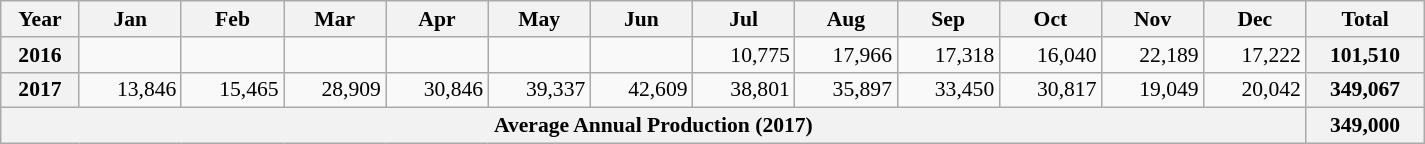<table class=wikitable style="text-align:right; font-size:0.9em; width:950px;">
<tr>
<th>Year</th>
<th>Jan</th>
<th>Feb</th>
<th>Mar</th>
<th>Apr</th>
<th>May</th>
<th>Jun</th>
<th>Jul</th>
<th>Aug</th>
<th>Sep</th>
<th>Oct</th>
<th>Nov</th>
<th>Dec</th>
<th>Total</th>
</tr>
<tr>
<th>2016</th>
<td></td>
<td></td>
<td></td>
<td></td>
<td></td>
<td></td>
<td>10,775</td>
<td>17,966</td>
<td>17,318</td>
<td>16,040</td>
<td>22,189</td>
<td>17,222</td>
<th>101,510</th>
</tr>
<tr>
<th>2017</th>
<td>13,846</td>
<td>15,465</td>
<td>28,909</td>
<td>30,846</td>
<td>39,337</td>
<td>42,609</td>
<td>38,801</td>
<td>35,897</td>
<td>33,450</td>
<td>30,817</td>
<td>19,049</td>
<td>20,042</td>
<th>349,067</th>
</tr>
<tr>
<th colspan=13>Average Annual Production (2017)</th>
<th>349,000</th>
</tr>
</table>
